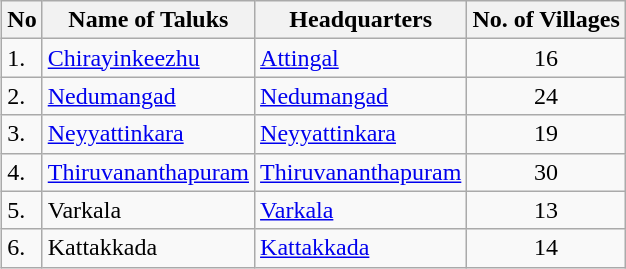<table class="wikitable" style="float:right;margin-left:1em;">
<tr>
<th>No</th>
<th>Name of Taluks</th>
<th>Headquarters</th>
<th>No. of Villages</th>
</tr>
<tr>
<td>1.</td>
<td><a href='#'>Chirayinkeezhu</a></td>
<td><a href='#'>Attingal</a></td>
<td align=center>16</td>
</tr>
<tr>
<td>2.</td>
<td><a href='#'>Nedumangad</a></td>
<td><a href='#'>Nedumangad</a></td>
<td align=center>24</td>
</tr>
<tr>
<td>3.</td>
<td><a href='#'>Neyyattinkara</a></td>
<td><a href='#'>Neyyattinkara</a></td>
<td align=center>19</td>
</tr>
<tr>
<td>4.</td>
<td><a href='#'>Thiruvananthapuram</a></td>
<td><a href='#'>Thiruvananthapuram</a></td>
<td align=center>30</td>
</tr>
<tr>
<td>5.</td>
<td>Varkala</td>
<td><a href='#'>Varkala</a></td>
<td align=center>13</td>
</tr>
<tr>
<td>6.</td>
<td>Kattakkada</td>
<td><a href='#'>Kattakkada</a></td>
<td align=center>14</td>
</tr>
</table>
